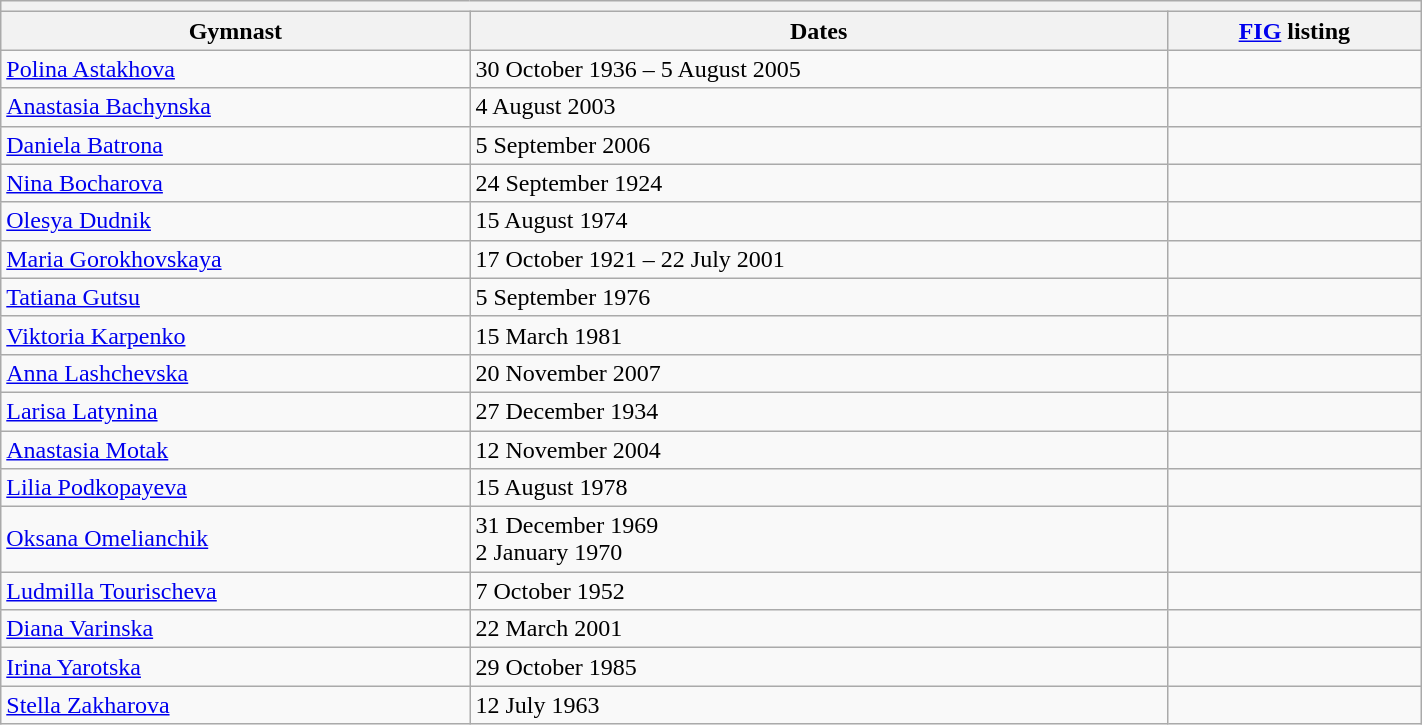<table class="wikitable mw-collapsible mw-collapsed" width="75%">
<tr>
<th colspan="3"></th>
</tr>
<tr>
<th>Gymnast</th>
<th>Dates</th>
<th><a href='#'>FIG</a> listing</th>
</tr>
<tr>
<td><a href='#'>Polina Astakhova</a></td>
<td>30 October 1936 – 5 August 2005</td>
<td></td>
</tr>
<tr>
<td><a href='#'>Anastasia Bachynska</a></td>
<td>4 August 2003</td>
<td></td>
</tr>
<tr>
<td><a href='#'>Daniela Batrona</a></td>
<td>5 September 2006</td>
<td></td>
</tr>
<tr>
<td><a href='#'>Nina Bocharova</a></td>
<td>24 September 1924</td>
<td></td>
</tr>
<tr>
<td><a href='#'>Olesya Dudnik</a></td>
<td>15 August 1974</td>
<td></td>
</tr>
<tr>
<td><a href='#'>Maria Gorokhovskaya</a></td>
<td>17 October 1921 – 22 July 2001</td>
<td></td>
</tr>
<tr>
<td><a href='#'>Tatiana Gutsu</a></td>
<td>5 September 1976</td>
<td></td>
</tr>
<tr>
<td><a href='#'>Viktoria Karpenko</a></td>
<td>15 March 1981</td>
<td></td>
</tr>
<tr>
<td><a href='#'>Anna Lashchevska</a></td>
<td>20 November 2007</td>
<td></td>
</tr>
<tr>
<td><a href='#'>Larisa Latynina</a></td>
<td>27 December 1934</td>
<td></td>
</tr>
<tr>
<td><a href='#'>Anastasia Motak</a></td>
<td>12 November 2004</td>
<td></td>
</tr>
<tr>
<td><a href='#'>Lilia Podkopayeva</a></td>
<td>15 August 1978</td>
<td></td>
</tr>
<tr>
<td><a href='#'>Oksana Omelianchik</a></td>
<td>31 December 1969<br>2 January 1970</td>
<td></td>
</tr>
<tr>
<td><a href='#'>Ludmilla Tourischeva</a></td>
<td>7 October 1952</td>
<td></td>
</tr>
<tr>
<td><a href='#'>Diana Varinska</a></td>
<td>22 March 2001</td>
<td></td>
</tr>
<tr>
<td><a href='#'>Irina Yarotska</a></td>
<td>29 October 1985</td>
<td></td>
</tr>
<tr>
<td><a href='#'>Stella Zakharova</a></td>
<td>12 July 1963</td>
<td></td>
</tr>
</table>
